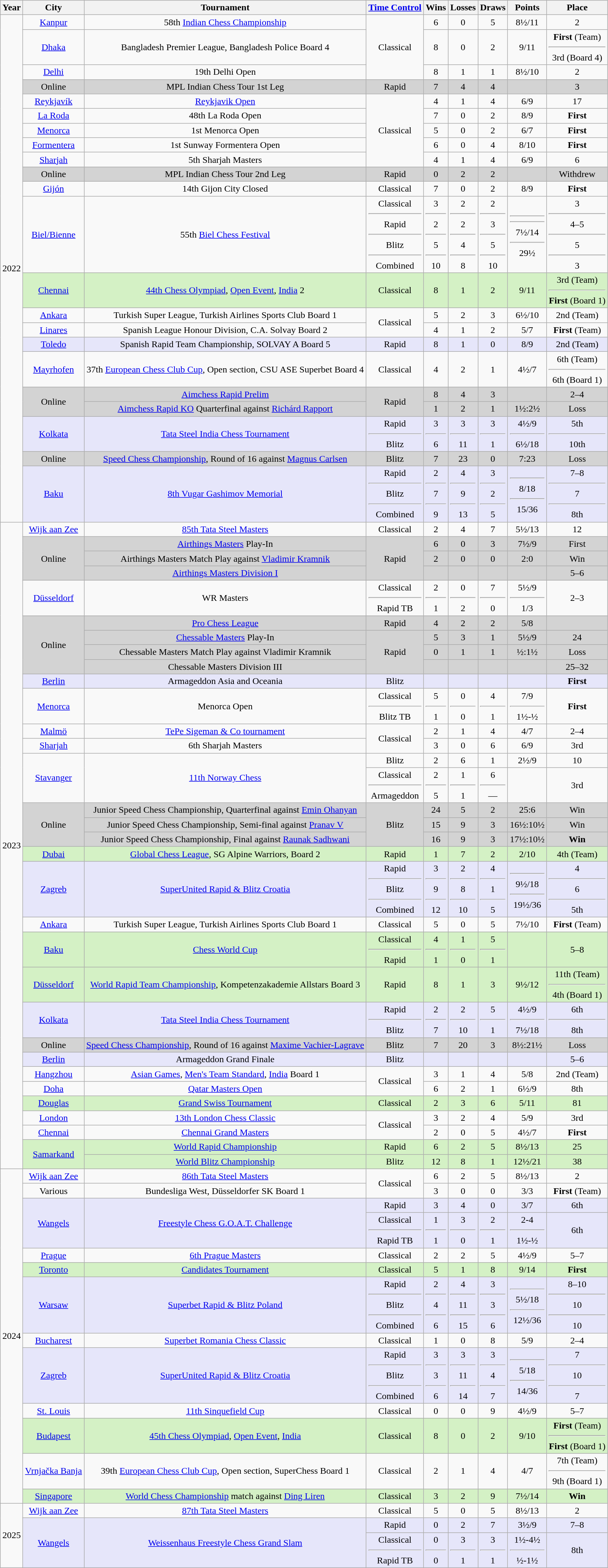<table class="wikitable" style="text-align:center;">
<tr>
<th>Year</th>
<th>City</th>
<th>Tournament</th>
<th><a href='#'>Time Control</a></th>
<th>Wins</th>
<th>Losses</th>
<th>Draws</th>
<th>Points</th>
<th>Place</th>
</tr>
<tr>
<td rowspan="22">2022</td>
<td> <a href='#'>Kanpur</a></td>
<td>58th <a href='#'>Indian Chess Championship</a></td>
<td rowspan="3">Classical</td>
<td>6</td>
<td>0</td>
<td>5</td>
<td>8½/11</td>
<td>2</td>
</tr>
<tr>
<td> <a href='#'>Dhaka</a></td>
<td>Bangladesh Premier League, Bangladesh Police Board 4</td>
<td>8</td>
<td>0</td>
<td>2</td>
<td>9/11</td>
<td><strong>First</strong> (Team) <hr> 3rd (Board 4)</td>
</tr>
<tr>
<td> <a href='#'>Delhi</a></td>
<td>19th Delhi Open</td>
<td>8</td>
<td>1</td>
<td>1</td>
<td>8½/10</td>
<td>2</td>
</tr>
<tr style="background:lightgray;">
<td>Online</td>
<td>MPL Indian Chess Tour 1st Leg</td>
<td>Rapid</td>
<td>7</td>
<td>4</td>
<td>4</td>
<td></td>
<td>3</td>
</tr>
<tr>
<td> <a href='#'>Reykjavík</a></td>
<td><a href='#'>Reykjavik Open</a></td>
<td rowspan="5">Classical</td>
<td>4</td>
<td>1</td>
<td>4</td>
<td>6/9</td>
<td>17</td>
</tr>
<tr>
<td> <a href='#'>La Roda</a></td>
<td>48th La Roda Open</td>
<td>7</td>
<td>0</td>
<td>2</td>
<td>8/9</td>
<td><strong>First</strong></td>
</tr>
<tr>
<td> <a href='#'>Menorca</a></td>
<td>1st Menorca Open</td>
<td>5</td>
<td>0</td>
<td>2</td>
<td>6/7</td>
<td><strong>First</strong></td>
</tr>
<tr>
<td> <a href='#'>Formentera</a></td>
<td>1st Sunway Formentera Open</td>
<td>6</td>
<td>0</td>
<td>4</td>
<td>8/10</td>
<td><strong>First</strong></td>
</tr>
<tr>
<td> <a href='#'>Sharjah</a></td>
<td>5th Sharjah Masters</td>
<td>4</td>
<td>1</td>
<td>4</td>
<td>6/9</td>
<td>6</td>
</tr>
<tr style="background:lightgray;">
<td>Online</td>
<td>MPL Indian Chess Tour 2nd Leg</td>
<td>Rapid</td>
<td>0</td>
<td>2</td>
<td>2</td>
<td></td>
<td>Withdrew</td>
</tr>
<tr>
<td> <a href='#'>Gijón</a></td>
<td>14th Gijon City Closed</td>
<td>Classical</td>
<td>7</td>
<td>0</td>
<td>2</td>
<td>8/9</td>
<td><strong>First</strong></td>
</tr>
<tr>
<td> <a href='#'>Biel/Bienne</a></td>
<td>55th <a href='#'>Biel Chess Festival</a></td>
<td>Classical <hr> Rapid <hr> Blitz <hr> Combined</td>
<td>3 <hr> 2 <hr> 5 <hr> 10</td>
<td>2 <hr> 2 <hr> 4 <hr> 8</td>
<td>2 <hr> 3 <hr> 5 <hr> 10</td>
<td> <hr>  <hr> 7½/14 <hr> 29½</td>
<td>3 <hr> 4–5 <hr> 5 <hr> 3</td>
</tr>
<tr style="background:#D4F1C5;">
<td> <a href='#'>Chennai</a></td>
<td><a href='#'>44th Chess Olympiad</a>, <a href='#'>Open Event</a>, <a href='#'>India</a> 2 </td>
<td>Classical</td>
<td>8</td>
<td>1</td>
<td>2</td>
<td>9/11</td>
<td>3rd (Team) <hr> <strong>First</strong> (Board 1)</td>
</tr>
<tr>
<td> <a href='#'>Ankara</a></td>
<td>Turkish Super League, Turkish Airlines Sports Club Board 1</td>
<td rowspan="2">Classical</td>
<td>5</td>
<td>2</td>
<td>3</td>
<td>6½/10</td>
<td>2nd (Team)</td>
</tr>
<tr>
<td> <a href='#'>Linares</a></td>
<td>Spanish League Honour Division, C.A. Solvay Board 2</td>
<td>4</td>
<td>1</td>
<td>2</td>
<td>5/7</td>
<td><strong>First</strong> (Team)</td>
</tr>
<tr style="background:Lavender;">
<td> <a href='#'>Toledo</a></td>
<td>Spanish Rapid Team Championship, SOLVAY A Board 5</td>
<td>Rapid</td>
<td>8</td>
<td>1</td>
<td>0</td>
<td>8/9</td>
<td>2nd (Team)</td>
</tr>
<tr>
<td> <a href='#'>Mayrhofen</a></td>
<td>37th <a href='#'>European Chess Club Cup</a>, Open section, CSU ASE Superbet Board 4</td>
<td>Classical</td>
<td>4</td>
<td>2</td>
<td>1</td>
<td>4½/7</td>
<td>6th (Team) <hr> 6th (Board 1)</td>
</tr>
<tr style="background:lightgray;">
<td rowspan="2">Online</td>
<td><a href='#'>Aimchess Rapid Prelim</a></td>
<td rowspan="2">Rapid</td>
<td>8</td>
<td>4</td>
<td>3</td>
<td></td>
<td>2–4</td>
</tr>
<tr style="background:lightgray;">
<td><a href='#'>Aimchess Rapid KO</a> Quarterfinal against <a href='#'>Richárd Rapport</a></td>
<td>1</td>
<td>2</td>
<td>1</td>
<td>1½:2½</td>
<td>Loss</td>
</tr>
<tr style="background:Lavender;">
<td> <a href='#'>Kolkata</a></td>
<td><a href='#'>Tata Steel India Chess Tournament</a></td>
<td>Rapid <hr> Blitz</td>
<td>3 <hr> 6</td>
<td>3 <hr> 11</td>
<td>3 <hr> 1</td>
<td>4½/9 <hr> 6½/18</td>
<td>5th <hr> 10th</td>
</tr>
<tr style="background:lightgray;">
<td>Online</td>
<td><a href='#'>Speed Chess Championship</a>, Round of 16 against <a href='#'>Magnus Carlsen</a></td>
<td>Blitz</td>
<td>7</td>
<td>23</td>
<td>0</td>
<td>7:23</td>
<td>Loss</td>
</tr>
<tr style="background:Lavender;">
<td> <a href='#'>Baku</a></td>
<td><a href='#'>8th Vugar Gashimov Memorial</a></td>
<td>Rapid <hr> Blitz <hr> Combined</td>
<td>2 <hr> 7 <hr> 9</td>
<td>4 <hr> 9 <hr> 13</td>
<td>3 <hr> 2 <hr> 5</td>
<td> <hr> 8/18 <hr> 15/36</td>
<td>7–8 <hr> 7 <hr> 8th</td>
</tr>
<tr>
<td rowspan="33">2023</td>
<td> <a href='#'>Wijk aan Zee</a></td>
<td><a href='#'>85th Tata Steel Masters</a></td>
<td>Classical</td>
<td>2</td>
<td>4</td>
<td>7</td>
<td>5½/13</td>
<td>12</td>
</tr>
<tr style="background:lightgray;">
<td rowspan="3">Online</td>
<td><a href='#'>Airthings Masters</a> Play-In</td>
<td rowspan="3">Rapid</td>
<td>6</td>
<td>0</td>
<td>3</td>
<td>7½/9</td>
<td>First</td>
</tr>
<tr style="background:lightgray;">
<td>Airthings Masters Match Play against <a href='#'>Vladimir Kramnik</a></td>
<td>2</td>
<td>0</td>
<td>0</td>
<td>2:0</td>
<td>Win</td>
</tr>
<tr style="background:lightgray;">
<td><a href='#'>Airthings Masters Division I</a></td>
<td></td>
<td></td>
<td></td>
<td></td>
<td>5–6</td>
</tr>
<tr>
<td> <a href='#'>Düsseldorf</a></td>
<td>WR Masters</td>
<td>Classical <hr> Rapid TB</td>
<td>2 <hr> 1</td>
<td>0 <hr> 2</td>
<td>7 <hr> 0</td>
<td>5½/9 <hr> 1/3</td>
<td>2–3</td>
</tr>
<tr style="background:lightgray;">
<td rowspan="4">Online</td>
<td><a href='#'>Pro Chess League</a></td>
<td>Rapid</td>
<td>4</td>
<td>2</td>
<td>2</td>
<td>5/8</td>
<td></td>
</tr>
<tr style="background:lightgray;">
<td><a href='#'>Chessable Masters</a> Play-In</td>
<td rowspan="3">Rapid</td>
<td>5</td>
<td>3</td>
<td>1</td>
<td>5½/9</td>
<td>24</td>
</tr>
<tr style="background:lightgray;">
<td>Chessable Masters Match Play against Vladimir Kramnik</td>
<td>0</td>
<td>1</td>
<td>1</td>
<td>½:1½</td>
<td>Loss</td>
</tr>
<tr style="background:lightgray;">
<td>Chessable Masters Division III</td>
<td></td>
<td></td>
<td></td>
<td></td>
<td>25–32</td>
</tr>
<tr style="background:Lavender;">
<td> <a href='#'>Berlin</a></td>
<td>Armageddon Asia and Oceania</td>
<td>Blitz</td>
<td></td>
<td></td>
<td></td>
<td></td>
<td><strong>First</strong></td>
</tr>
<tr>
<td> <a href='#'>Menorca</a></td>
<td>Menorca Open</td>
<td>Classical <hr> Blitz TB</td>
<td>5 <hr> 1</td>
<td>0 <hr> 0</td>
<td>4 <hr> 1</td>
<td>7/9 <hr> 1½-½</td>
<td><strong>First</strong></td>
</tr>
<tr>
<td> <a href='#'>Malmö</a></td>
<td><a href='#'>TePe Sigeman & Co tournament</a></td>
<td rowspan="2">Classical</td>
<td>2</td>
<td>1</td>
<td>4</td>
<td>4/7</td>
<td>2–4</td>
</tr>
<tr>
<td> <a href='#'>Sharjah</a></td>
<td>6th Sharjah Masters</td>
<td>3</td>
<td>0</td>
<td>6</td>
<td>6/9</td>
<td>3rd</td>
</tr>
<tr>
<td rowspan="2"> <a href='#'>Stavanger</a></td>
<td rowspan="2"><a href='#'>11th Norway Chess</a></td>
<td>Blitz</td>
<td>2</td>
<td>6</td>
<td>1</td>
<td>2½/9</td>
<td>10</td>
</tr>
<tr>
<td>Classical <hr> Armageddon</td>
<td>2 <hr> 5</td>
<td>1 <hr> 1</td>
<td>6 <hr> —</td>
<td></td>
<td>3rd</td>
</tr>
<tr style="background:lightgray;">
<td rowspan="3">Online</td>
<td>Junior Speed Chess Championship, Quarterfinal against <a href='#'>Emin Ohanyan</a></td>
<td rowspan="3">Blitz</td>
<td>24</td>
<td>5</td>
<td>2</td>
<td>25:6</td>
<td>Win</td>
</tr>
<tr style="background:lightgray;">
<td>Junior Speed Chess Championship, Semi-final against <a href='#'>Pranav V</a></td>
<td>15</td>
<td>9</td>
<td>3</td>
<td>16½:10½</td>
<td>Win</td>
</tr>
<tr style="background:lightgray;">
<td>Junior Speed Chess Championship, Final against <a href='#'>Raunak Sadhwani</a></td>
<td>16</td>
<td>9</td>
<td>3</td>
<td>17½:10½</td>
<td><strong>Win</strong></td>
</tr>
<tr style="background:#D4F1C5;">
<td> <a href='#'>Dubai</a></td>
<td><a href='#'>Global Chess League</a>, SG Alpine Warriors, Board 2</td>
<td>Rapid</td>
<td>1</td>
<td>7</td>
<td>2</td>
<td>2/10</td>
<td>4th (Team)</td>
</tr>
<tr style="background:Lavender;">
<td> <a href='#'>Zagreb</a></td>
<td><a href='#'>SuperUnited Rapid & Blitz Croatia</a></td>
<td>Rapid <hr> Blitz <hr> Combined</td>
<td>3 <hr> 9 <hr> 12</td>
<td>2 <hr> 8 <hr> 10</td>
<td>4 <hr> 1 <hr> 5</td>
<td> <hr> 9½/18 <hr> 19½/36</td>
<td>4 <hr> 6 <hr> 5th</td>
</tr>
<tr>
<td> <a href='#'>Ankara</a></td>
<td>Turkish Super League, Turkish Airlines Sports Club Board 1</td>
<td>Classical</td>
<td>5</td>
<td>0</td>
<td>5</td>
<td>7½/10</td>
<td><strong>First</strong> (Team)</td>
</tr>
<tr style="background:#D4F1C5;">
<td> <a href='#'>Baku</a></td>
<td><a href='#'>Chess World Cup</a></td>
<td>Classical <hr> Rapid</td>
<td>4 <hr> 1</td>
<td>1 <hr> 0</td>
<td>5 <hr> 1</td>
<td></td>
<td>5–8</td>
</tr>
<tr style="background:#D4F1C5;">
<td> <a href='#'>Düsseldorf</a></td>
<td><a href='#'>World Rapid Team Championship</a>, Kompetenzakademie Allstars Board 3</td>
<td>Rapid</td>
<td>8</td>
<td>1</td>
<td>3</td>
<td>9½/12</td>
<td>11th (Team) <hr> 4th (Board 1)</td>
</tr>
<tr style="background:Lavender;">
<td> <a href='#'>Kolkata</a></td>
<td><a href='#'>Tata Steel India Chess Tournament</a></td>
<td>Rapid <hr> Blitz</td>
<td>2 <hr> 7</td>
<td>2 <hr> 10</td>
<td>5 <hr> 1</td>
<td>4½/9 <hr> 7½/18</td>
<td>6th <hr> 8th</td>
</tr>
<tr style="background:lightgray;">
<td>Online</td>
<td><a href='#'>Speed Chess Championship</a>, Round of 16 against <a href='#'>Maxime Vachier-Lagrave</a></td>
<td>Blitz</td>
<td>7</td>
<td>20</td>
<td>3</td>
<td>8½:21½</td>
<td>Loss</td>
</tr>
<tr style="background:Lavender;">
<td> <a href='#'>Berlin</a></td>
<td>Armageddon Grand Finale</td>
<td>Blitz</td>
<td></td>
<td></td>
<td></td>
<td></td>
<td>5–6</td>
</tr>
<tr>
<td> <a href='#'>Hangzhou</a></td>
<td><a href='#'>Asian Games</a>, <a href='#'>Men's Team Standard</a>, <a href='#'>India</a> Board 1</td>
<td rowspan="2">Classical</td>
<td>3</td>
<td>1</td>
<td>4</td>
<td>5/8</td>
<td>2nd (Team)</td>
</tr>
<tr>
<td> <a href='#'>Doha</a></td>
<td><a href='#'>Qatar Masters Open</a></td>
<td>6</td>
<td>2</td>
<td>1</td>
<td>6½/9</td>
<td>8th</td>
</tr>
<tr style="background:#D4F1C5;">
<td> <a href='#'>Douglas</a></td>
<td><a href='#'>Grand Swiss Tournament</a></td>
<td>Classical</td>
<td>2</td>
<td>3</td>
<td>6</td>
<td>5/11</td>
<td>81</td>
</tr>
<tr>
<td> <a href='#'>London</a></td>
<td><a href='#'>13th London Chess Classic</a></td>
<td rowspan="2">Classical</td>
<td>3</td>
<td>2</td>
<td>4</td>
<td>5/9</td>
<td>3rd</td>
</tr>
<tr>
<td> <a href='#'>Chennai</a></td>
<td><a href='#'>Chennai Grand Masters</a></td>
<td>2</td>
<td>0</td>
<td>5</td>
<td>4½/7</td>
<td><strong>First</strong></td>
</tr>
<tr style="background:#D4F1C5;">
<td rowspan="2"> <a href='#'>Samarkand</a></td>
<td><a href='#'>World Rapid Championship</a></td>
<td>Rapid</td>
<td>6</td>
<td>2</td>
<td>5</td>
<td>8½/13</td>
<td>25</td>
</tr>
<tr style="background:#D4F1C5;">
<td><a href='#'>World Blitz Championship</a></td>
<td>Blitz</td>
<td>12</td>
<td>8</td>
<td>1</td>
<td>12½/21</td>
<td>38</td>
</tr>
<tr>
<td rowspan="13">2024</td>
<td> <a href='#'>Wijk aan Zee</a></td>
<td><a href='#'>86th Tata Steel Masters</a></td>
<td rowspan="2">Classical</td>
<td>6</td>
<td>2</td>
<td>5</td>
<td>8½/13</td>
<td>2</td>
</tr>
<tr>
<td> Various</td>
<td>Bundesliga West, Düsseldorfer SK Board 1</td>
<td>3</td>
<td>0</td>
<td>0</td>
<td>3/3</td>
<td><strong>First</strong> (Team)</td>
</tr>
<tr style="background:Lavender;">
<td rowspan="2"> <a href='#'>Wangels</a></td>
<td rowspan="2"><a href='#'>Freestyle Chess G.O.A.T. Challenge</a></td>
<td>Rapid</td>
<td>3</td>
<td>4</td>
<td>0</td>
<td>3/7</td>
<td>6th</td>
</tr>
<tr style="background:Lavender;">
<td>Classical <hr> Rapid TB</td>
<td>1 <hr> 1</td>
<td>3 <hr> 0</td>
<td>2 <hr> 1</td>
<td>2-4 <hr> 1½-½</td>
<td>6th</td>
</tr>
<tr>
<td> <a href='#'>Prague</a></td>
<td><a href='#'>6th Prague Masters</a></td>
<td>Classical</td>
<td>2</td>
<td>2</td>
<td>5</td>
<td>4½/9</td>
<td>5–7</td>
</tr>
<tr style="background:#D4F1C5;">
<td> <a href='#'>Toronto</a></td>
<td><a href='#'>Candidates Tournament</a></td>
<td>Classical</td>
<td>5</td>
<td>1</td>
<td>8</td>
<td>9/14</td>
<td><strong>First</strong></td>
</tr>
<tr style="background:Lavender;">
<td> <a href='#'>Warsaw</a></td>
<td><a href='#'>Superbet Rapid & Blitz Poland</a></td>
<td>Rapid <hr> Blitz <hr> Combined</td>
<td>2 <hr> 4 <hr> 6</td>
<td>4 <hr> 11 <hr> 15</td>
<td>3 <hr> 3 <hr> 6</td>
<td> <hr> 5½/18 <hr> 12½/36</td>
<td>8–10 <hr> 10 <hr> 10</td>
</tr>
<tr>
<td> <a href='#'>Bucharest</a></td>
<td><a href='#'>Superbet Romania Chess Classic</a></td>
<td>Classical</td>
<td>1</td>
<td>0</td>
<td>8</td>
<td>5/9</td>
<td>2–4</td>
</tr>
<tr style="background:Lavender;">
<td> <a href='#'>Zagreb</a></td>
<td><a href='#'>SuperUnited Rapid & Blitz Croatia</a></td>
<td>Rapid <hr> Blitz <hr> Combined</td>
<td>3 <hr> 3 <hr> 6</td>
<td>3 <hr> 11 <hr> 14</td>
<td>3 <hr> 4 <hr> 7</td>
<td> <hr> 5/18 <hr> 14/36</td>
<td>7 <hr> 10 <hr> 7</td>
</tr>
<tr>
<td> <a href='#'>St. Louis</a></td>
<td><a href='#'>11th Sinquefield Cup</a></td>
<td>Classical</td>
<td>0</td>
<td>0</td>
<td>9</td>
<td>4½/9</td>
<td>5–7</td>
</tr>
<tr style="background:#D4F1C5;">
<td> <a href='#'>Budapest</a></td>
<td><a href='#'>45th Chess Olympiad</a>, <a href='#'>Open Event</a>, <a href='#'>India</a> </td>
<td>Classical</td>
<td>8</td>
<td>0</td>
<td>2</td>
<td>9/10</td>
<td><strong>First</strong> (Team) <hr> <strong>First</strong> (Board 1)</td>
</tr>
<tr>
<td> <a href='#'>Vrnjačka Banja</a></td>
<td>39th <a href='#'>European Chess Club Cup</a>, Open section, SuperChess Board 1</td>
<td>Classical</td>
<td>2</td>
<td>1</td>
<td>4</td>
<td>4/7</td>
<td>7th (Team) <hr> 9th (Board 1)</td>
</tr>
<tr style="background:#D4F1C5;">
<td> <a href='#'>Singapore</a></td>
<td><a href='#'>World Chess Championship</a> match against <a href='#'>Ding Liren</a></td>
<td>Classical</td>
<td>3</td>
<td>2</td>
<td>9</td>
<td>7½/14</td>
<td><strong>Win</strong></td>
</tr>
<tr>
<td rowspan="3">2025</td>
<td> <a href='#'>Wijk aan Zee</a></td>
<td><a href='#'>87th Tata Steel Masters</a></td>
<td>Classical</td>
<td>5</td>
<td>0</td>
<td>5</td>
<td>8½/13</td>
<td>2</td>
</tr>
<tr style="background:Lavender;">
<td rowspan="2"> <a href='#'>Wangels</a></td>
<td rowspan="2"><a href='#'>Weissenhaus Freestyle Chess Grand Slam</a></td>
<td>Rapid</td>
<td>0</td>
<td>2</td>
<td>7</td>
<td>3½/9</td>
<td>7–8</td>
</tr>
<tr style="background:Lavender;">
<td>Classical <hr> Rapid TB</td>
<td>0 <hr> 0</td>
<td>3 <hr> 1</td>
<td>3 <hr> 1</td>
<td>1½-4½ <hr> ½-1½</td>
<td>8th</td>
</tr>
</table>
